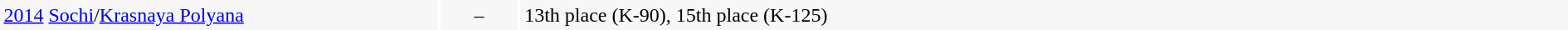<table width=100% cellpadding=3>
<tr bgcolor=f7f7f7>
<td width=28%><a href='#'>2014</a>  <a href='#'>Sochi</a>/<a href='#'>Krasnaya Polyana</a></td>
<td width=5% align=center>–</td>
<td>13th place (K-90), 15th place (K-125)</td>
</tr>
</table>
